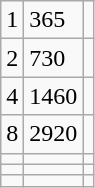<table class="wikitable">
<tr>
<td>1</td>
<td>365</td>
<td></td>
</tr>
<tr>
<td>2</td>
<td>730</td>
<td></td>
</tr>
<tr>
<td>4</td>
<td>1460</td>
<td></td>
</tr>
<tr>
<td>8</td>
<td>2920</td>
<td></td>
</tr>
<tr>
<td></td>
<td></td>
<td></td>
</tr>
<tr>
<td></td>
<td></td>
<td></td>
</tr>
<tr>
<td></td>
<td></td>
<td></td>
</tr>
</table>
